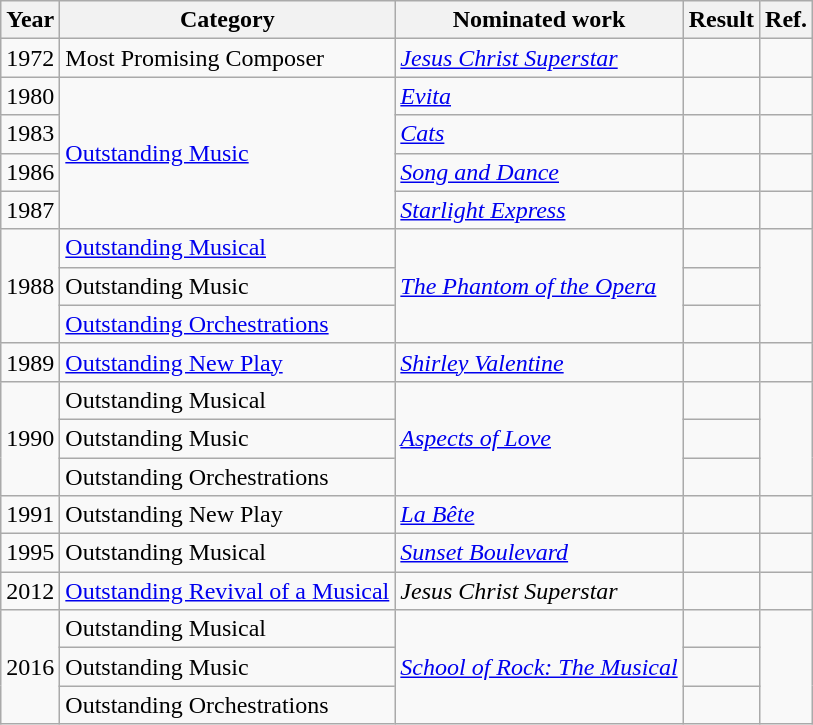<table class=wikitable>
<tr>
<th>Year</th>
<th>Category</th>
<th>Nominated work</th>
<th>Result</th>
<th>Ref.</th>
</tr>
<tr>
<td>1972</td>
<td>Most Promising Composer</td>
<td><em><a href='#'>Jesus Christ Superstar</a></em></td>
<td></td>
<td style="text-align:center;"></td>
</tr>
<tr>
<td>1980</td>
<td rowspan="4"><a href='#'>Outstanding Music</a></td>
<td><em><a href='#'>Evita</a></em></td>
<td></td>
<td style="text-align:center;"></td>
</tr>
<tr>
<td>1983</td>
<td><em><a href='#'>Cats</a></em></td>
<td></td>
<td style="text-align:center;"></td>
</tr>
<tr>
<td>1986</td>
<td><em><a href='#'>Song and Dance</a></em></td>
<td></td>
<td style="text-align:center;"></td>
</tr>
<tr>
<td>1987</td>
<td><em><a href='#'>Starlight Express</a></em></td>
<td></td>
<td style="text-align:center;"></td>
</tr>
<tr>
<td rowspan="3">1988</td>
<td><a href='#'>Outstanding Musical</a></td>
<td rowspan="3"><em><a href='#'>The Phantom of the Opera</a></em></td>
<td></td>
<td style="text-align:center;" rowspan="3"></td>
</tr>
<tr>
<td>Outstanding Music</td>
<td></td>
</tr>
<tr>
<td><a href='#'>Outstanding Orchestrations</a></td>
<td></td>
</tr>
<tr>
<td>1989</td>
<td><a href='#'>Outstanding New Play</a></td>
<td><em><a href='#'>Shirley Valentine</a></em></td>
<td></td>
<td style="text-align:center;"></td>
</tr>
<tr>
<td rowspan="3">1990</td>
<td>Outstanding Musical</td>
<td rowspan="3"><em><a href='#'>Aspects of Love</a></em></td>
<td></td>
<td style="text-align:center;" rowspan="3"></td>
</tr>
<tr>
<td>Outstanding Music</td>
<td></td>
</tr>
<tr>
<td>Outstanding Orchestrations</td>
<td></td>
</tr>
<tr>
<td>1991</td>
<td>Outstanding New Play</td>
<td><em><a href='#'>La Bête</a></em></td>
<td></td>
<td style="text-align:center;"></td>
</tr>
<tr>
<td>1995</td>
<td>Outstanding Musical</td>
<td><em><a href='#'>Sunset Boulevard</a></em></td>
<td></td>
<td style="text-align:center;"></td>
</tr>
<tr>
<td>2012</td>
<td><a href='#'>Outstanding Revival of a Musical</a></td>
<td><em>Jesus Christ Superstar</em></td>
<td></td>
<td style="text-align:center;"></td>
</tr>
<tr>
<td rowspan="3">2016</td>
<td>Outstanding Musical</td>
<td rowspan="3"><em><a href='#'>School of Rock: The Musical</a></em></td>
<td></td>
<td style="text-align:center;" rowspan="3"></td>
</tr>
<tr>
<td>Outstanding Music</td>
<td></td>
</tr>
<tr>
<td>Outstanding Orchestrations</td>
<td></td>
</tr>
</table>
